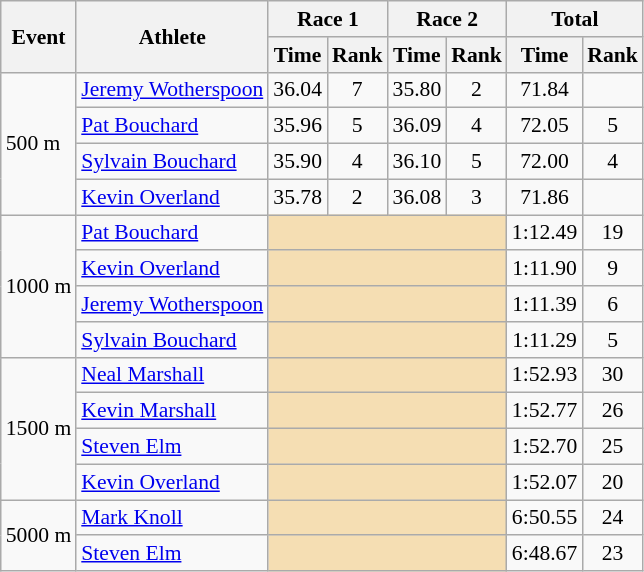<table class="wikitable" border="1" style="font-size:90%">
<tr>
<th rowspan=2>Event</th>
<th rowspan=2>Athlete</th>
<th colspan=2>Race 1</th>
<th colspan=2>Race 2</th>
<th colspan=2>Total</th>
</tr>
<tr>
<th>Time</th>
<th>Rank</th>
<th>Time</th>
<th>Rank</th>
<th>Time</th>
<th>Rank</th>
</tr>
<tr>
<td rowspan=4>500 m</td>
<td><a href='#'>Jeremy Wotherspoon</a></td>
<td align=center>36.04</td>
<td align=center>7</td>
<td align=center>35.80</td>
<td align=center>2</td>
<td align=center>71.84</td>
<td align=center></td>
</tr>
<tr>
<td><a href='#'>Pat Bouchard</a></td>
<td align=center>35.96</td>
<td align=center>5</td>
<td align=center>36.09</td>
<td align=center>4</td>
<td align=center>72.05</td>
<td align=center>5</td>
</tr>
<tr>
<td><a href='#'>Sylvain Bouchard</a></td>
<td align=center>35.90</td>
<td align=center>4</td>
<td align=center>36.10</td>
<td align=center>5</td>
<td align=center>72.00</td>
<td align=center>4</td>
</tr>
<tr>
<td><a href='#'>Kevin Overland</a></td>
<td align=center>35.78</td>
<td align=center>2</td>
<td align=center>36.08</td>
<td align=center>3</td>
<td align=center>71.86</td>
<td align=center></td>
</tr>
<tr>
<td rowspan=4>1000 m</td>
<td><a href='#'>Pat Bouchard</a></td>
<td colspan="4" bgcolor="wheat"></td>
<td align=center>1:12.49</td>
<td align=center>19</td>
</tr>
<tr>
<td><a href='#'>Kevin Overland</a></td>
<td colspan="4" bgcolor="wheat"></td>
<td align=center>1:11.90</td>
<td align=center>9</td>
</tr>
<tr>
<td><a href='#'>Jeremy Wotherspoon</a></td>
<td colspan="4" bgcolor="wheat"></td>
<td align=center>1:11.39</td>
<td align=center>6</td>
</tr>
<tr>
<td><a href='#'>Sylvain Bouchard</a></td>
<td colspan="4" bgcolor="wheat"></td>
<td align=center>1:11.29</td>
<td align=center>5</td>
</tr>
<tr>
<td rowspan=4>1500 m</td>
<td><a href='#'>Neal Marshall</a></td>
<td colspan="4" bgcolor="wheat"></td>
<td align=center>1:52.93</td>
<td align=center>30</td>
</tr>
<tr>
<td><a href='#'>Kevin Marshall</a></td>
<td colspan="4" bgcolor="wheat"></td>
<td align=center>1:52.77</td>
<td align=center>26</td>
</tr>
<tr>
<td><a href='#'>Steven Elm</a></td>
<td colspan="4" bgcolor="wheat"></td>
<td align=center>1:52.70</td>
<td align=center>25</td>
</tr>
<tr>
<td><a href='#'>Kevin Overland</a></td>
<td colspan="4" bgcolor="wheat"></td>
<td align=center>1:52.07</td>
<td align=center>20</td>
</tr>
<tr>
<td rowspan=2>5000 m</td>
<td><a href='#'>Mark Knoll</a></td>
<td colspan="4" bgcolor="wheat"></td>
<td align=center>6:50.55</td>
<td align=center>24</td>
</tr>
<tr>
<td><a href='#'>Steven Elm</a></td>
<td colspan="4" bgcolor="wheat"></td>
<td align=center>6:48.67</td>
<td align=center>23</td>
</tr>
</table>
